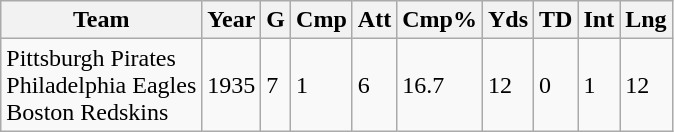<table class="wikitable">
<tr>
<th>Team</th>
<th>Year</th>
<th>G</th>
<th>Cmp</th>
<th>Att</th>
<th>Cmp%</th>
<th>Yds</th>
<th>TD</th>
<th>Int</th>
<th>Lng</th>
</tr>
<tr>
<td>Pittsburgh Pirates<br>Philadelphia Eagles<br>Boston Redskins</td>
<td>1935</td>
<td>7</td>
<td>1</td>
<td>6</td>
<td>16.7</td>
<td>12</td>
<td>0</td>
<td>1</td>
<td>12</td>
</tr>
</table>
